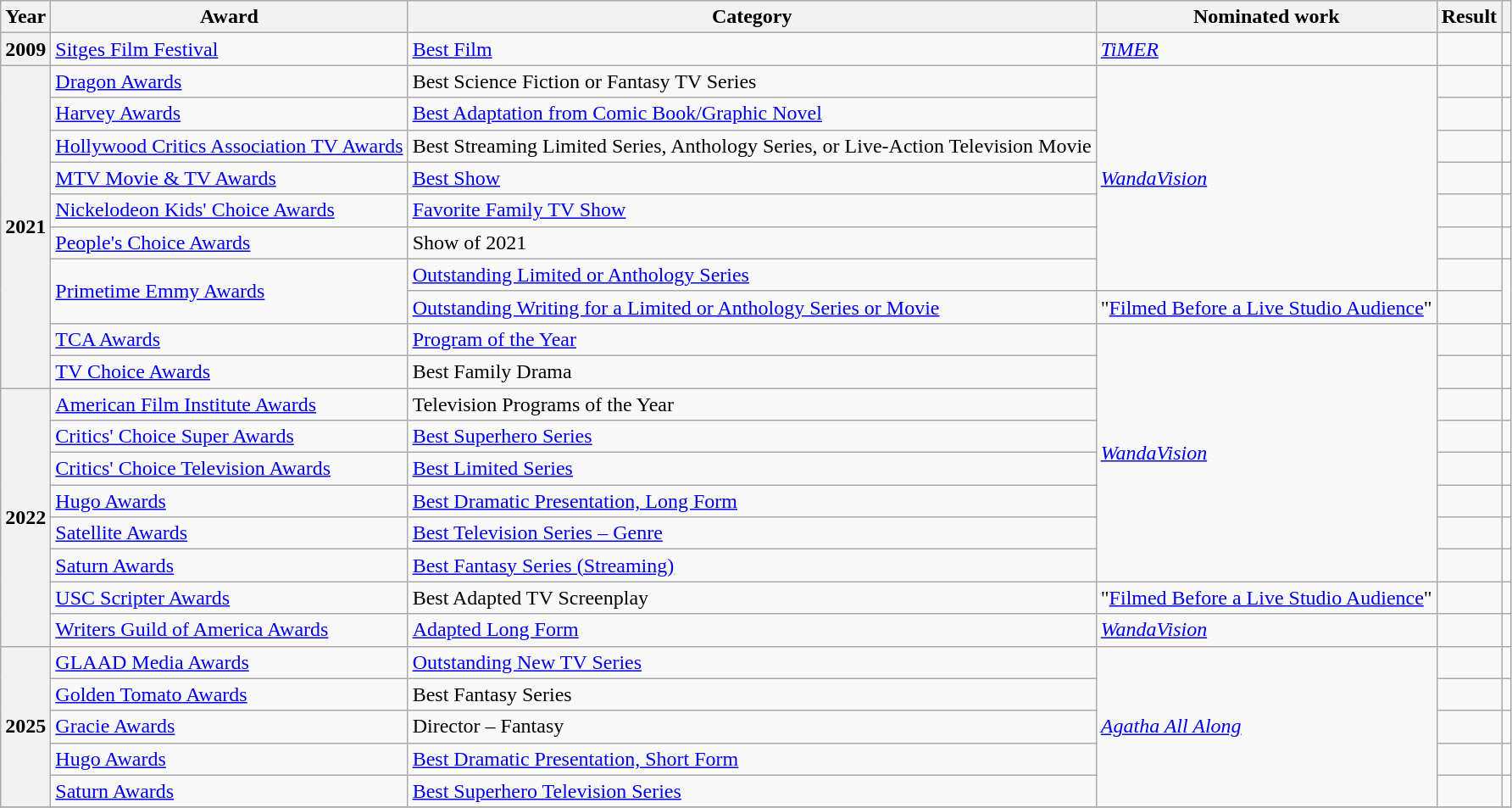<table class="wikitable plainrowheaders sortable">
<tr>
<th scope="col">Year</th>
<th scope="col">Award</th>
<th scope="col">Category</th>
<th scope="col">Nominated work</th>
<th scope="col">Result</th>
<th scope="col" class="unsortable"></th>
</tr>
<tr>
<th scope="row" rowspan=1>2009</th>
<td><a href='#'>Sitges Film Festival</a></td>
<td><a href='#'>Best Film</a></td>
<td><em><a href='#'>TiMER</a></em></td>
<td></td>
<td style="text-align:center;"></td>
</tr>
<tr>
<th scope="row" rowspan=10>2021</th>
<td><a href='#'>Dragon Awards</a></td>
<td>Best Science Fiction or Fantasy TV Series</td>
<td rowspan=7><em><a href='#'>WandaVision</a></em></td>
<td></td>
<td style="text-align:center;"></td>
</tr>
<tr>
<td><a href='#'>Harvey Awards</a></td>
<td><a href='#'>Best Adaptation from Comic Book/Graphic Novel</a></td>
<td></td>
<td style="text-align:center;"></td>
</tr>
<tr>
<td><a href='#'>Hollywood Critics Association TV Awards</a></td>
<td>Best Streaming Limited Series, Anthology Series, or Live-Action Television Movie</td>
<td></td>
<td style="text-align:center;"></td>
</tr>
<tr>
<td><a href='#'>MTV Movie & TV Awards</a></td>
<td><a href='#'>Best Show</a></td>
<td></td>
<td style="text-align:center;"></td>
</tr>
<tr>
<td><a href='#'>Nickelodeon Kids' Choice Awards</a></td>
<td><a href='#'>Favorite Family TV Show</a></td>
<td></td>
<td style="text-align:center;"></td>
</tr>
<tr>
<td><a href='#'>People's Choice Awards</a></td>
<td>Show of 2021</td>
<td></td>
<td style="text-align:center;"></td>
</tr>
<tr>
<td rowspan=2><a href='#'>Primetime Emmy Awards</a></td>
<td><a href='#'>Outstanding Limited or Anthology Series</a></td>
<td></td>
<td style="text-align:center" rowspan=2></td>
</tr>
<tr>
<td><a href='#'>Outstanding Writing for a Limited or Anthology Series or Movie</a></td>
<td>"<a href='#'>Filmed Before a Live Studio Audience</a>"</td>
<td></td>
</tr>
<tr>
<td><a href='#'>TCA Awards</a></td>
<td><a href='#'>Program of the Year</a></td>
<td rowspan=8><em><a href='#'>WandaVision</a></em></td>
<td></td>
<td style="text-align:center;"><br></td>
</tr>
<tr>
<td><a href='#'>TV Choice Awards</a></td>
<td>Best Family Drama</td>
<td></td>
<td style="text-align:center;"></td>
</tr>
<tr>
<th scope="row" rowspan=8>2022</th>
<td><a href='#'>American Film Institute Awards</a></td>
<td>Television Programs of the Year</td>
<td></td>
<td style="text-align:center;"></td>
</tr>
<tr>
<td><a href='#'>Critics' Choice Super Awards</a></td>
<td><a href='#'>Best Superhero Series</a></td>
<td></td>
<td style="text-align:center;"><br></td>
</tr>
<tr>
<td><a href='#'>Critics' Choice Television Awards</a></td>
<td><a href='#'>Best Limited Series</a></td>
<td></td>
<td style="text-align:center;"></td>
</tr>
<tr>
<td><a href='#'>Hugo Awards</a></td>
<td><a href='#'>Best Dramatic Presentation, Long Form</a></td>
<td></td>
<td style="text-align:center;"></td>
</tr>
<tr>
<td><a href='#'>Satellite Awards</a></td>
<td><a href='#'>Best Television Series – Genre</a></td>
<td></td>
<td style="text-align:center;"></td>
</tr>
<tr>
<td><a href='#'>Saturn Awards</a></td>
<td><a href='#'>Best Fantasy Series (Streaming)</a></td>
<td></td>
<td style="text-align: center;"><br></td>
</tr>
<tr>
<td><a href='#'>USC Scripter Awards</a></td>
<td>Best Adapted TV Screenplay</td>
<td>"<a href='#'>Filmed Before a Live Studio Audience</a>"</td>
<td></td>
<td style="text-align:center;"></td>
</tr>
<tr>
<td><a href='#'>Writers Guild of America Awards</a></td>
<td><a href='#'>Adapted Long Form</a></td>
<td><em><a href='#'>WandaVision</a></em></td>
<td></td>
<td style="text-align:center;"></td>
</tr>
<tr>
<th scope="row" rowspan=5>2025</th>
<td><a href='#'>GLAAD Media Awards</a></td>
<td><a href='#'>Outstanding New TV Series</a></td>
<td rowspan=5><em><a href='#'>Agatha All Along</a></em></td>
<td></td>
<td style="text-align:center;"></td>
</tr>
<tr>
<td><a href='#'>Golden Tomato Awards</a></td>
<td>Best Fantasy Series</td>
<td></td>
<td style="text-align:center;"></td>
</tr>
<tr>
<td><a href='#'>Gracie Awards</a></td>
<td>Director – Fantasy</td>
<td></td>
<td style="text-align:center;"></td>
</tr>
<tr>
<td><a href='#'>Hugo Awards</a></td>
<td><a href='#'>Best Dramatic Presentation, Short Form</a></td>
<td></td>
<td style="text-align:center;"></td>
</tr>
<tr>
<td><a href='#'>Saturn Awards</a></td>
<td><a href='#'>Best Superhero Television Series</a></td>
<td></td>
<td style="text-align:center;"></td>
</tr>
<tr>
</tr>
</table>
